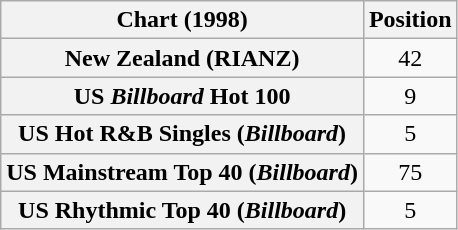<table class="wikitable sortable plainrowheaders" style="text-align:center">
<tr>
<th>Chart (1998)</th>
<th>Position</th>
</tr>
<tr>
<th scope="row">New Zealand (RIANZ)</th>
<td>42</td>
</tr>
<tr>
<th scope="row">US <em>Billboard</em> Hot 100</th>
<td>9</td>
</tr>
<tr>
<th scope="row">US Hot R&B Singles (<em>Billboard</em>)</th>
<td>5</td>
</tr>
<tr>
<th scope="row">US Mainstream Top 40 (<em>Billboard</em>)</th>
<td>75</td>
</tr>
<tr>
<th scope="row">US Rhythmic Top 40 (<em>Billboard</em>)</th>
<td>5</td>
</tr>
</table>
